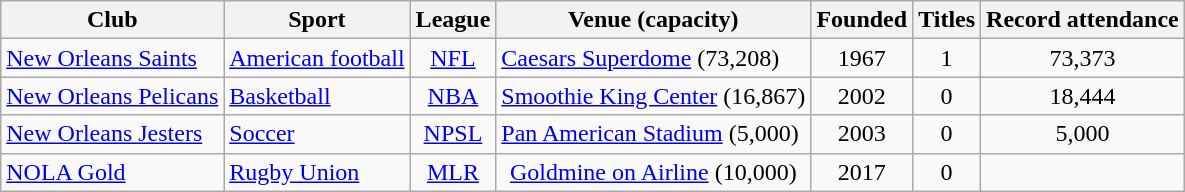<table class="wikitable sortable">
<tr>
<th>Club</th>
<th>Sport</th>
<th>League</th>
<th>Venue (capacity)</th>
<th>Founded</th>
<th>Titles</th>
<th>Record attendance</th>
</tr>
<tr>
<td><a href='#'>New Orleans Saints</a></td>
<td><a href='#'>American football</a></td>
<td style="text-align:center;"><a href='#'>NFL</a></td>
<td><a href='#'>Caesars Superdome</a> (73,208)</td>
<td align=center>1967</td>
<td align=center>1</td>
<td align=center>73,373</td>
</tr>
<tr>
<td><a href='#'>New Orleans Pelicans</a></td>
<td><a href='#'>Basketball</a></td>
<td style="text-align:center;"><a href='#'>NBA</a></td>
<td><a href='#'>Smoothie King Center</a> (16,867)</td>
<td align=center>2002</td>
<td align=center>0</td>
<td align=center>18,444</td>
</tr>
<tr>
<td><a href='#'>New Orleans Jesters</a></td>
<td><a href='#'>Soccer</a></td>
<td style="text-align:center;"><a href='#'>NPSL</a></td>
<td><a href='#'>Pan American Stadium</a> (5,000)</td>
<td align=center>2003</td>
<td align=center>0</td>
<td align=center>5,000</td>
</tr>
<tr>
<td><a href='#'>NOLA Gold</a></td>
<td><a href='#'>Rugby Union</a></td>
<td align=center><a href='#'>MLR</a></td>
<td align=center><a href='#'>Goldmine on Airline</a> (10,000)</td>
<td align=center>2017</td>
<td align=center>0</td>
<td align=center></td>
</tr>
</table>
